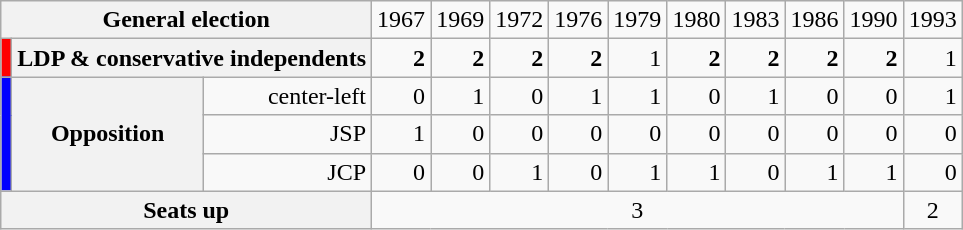<table class="wikitable" border="1">
<tr>
<th colspan="3">General election</th>
<td>1967</td>
<td>1969</td>
<td>1972</td>
<td>1976</td>
<td>1979</td>
<td>1980</td>
<td>1983</td>
<td>1986</td>
<td>1990</td>
<td>1993</td>
</tr>
<tr align="right">
<td bgcolor=red></td>
<th colspan="2">LDP & conservative independents</th>
<td><strong>2</strong></td>
<td><strong>2</strong></td>
<td><strong>2</strong></td>
<td><strong>2</strong></td>
<td>1</td>
<td><strong>2</strong></td>
<td><strong>2</strong></td>
<td><strong>2</strong></td>
<td><strong>2</strong></td>
<td>1</td>
</tr>
<tr align="right">
<td rowspan="3" bgcolor=blue></td>
<th rowspan="3">Opposition</th>
<td>center-left</td>
<td>0</td>
<td>1</td>
<td>0</td>
<td>1</td>
<td>1</td>
<td>0</td>
<td>1</td>
<td>0</td>
<td>0</td>
<td>1</td>
</tr>
<tr align="right">
<td>JSP</td>
<td>1</td>
<td>0</td>
<td>0</td>
<td>0</td>
<td>0</td>
<td>0</td>
<td>0</td>
<td>0</td>
<td>0</td>
<td>0</td>
</tr>
<tr align="right">
<td>JCP</td>
<td>0</td>
<td>0</td>
<td>1</td>
<td>0</td>
<td>1</td>
<td>1</td>
<td>0</td>
<td>1</td>
<td>1</td>
<td>0</td>
</tr>
<tr align="center">
<th colspan="3">Seats up</th>
<td colspan="9">3</td>
<td>2</td>
</tr>
</table>
